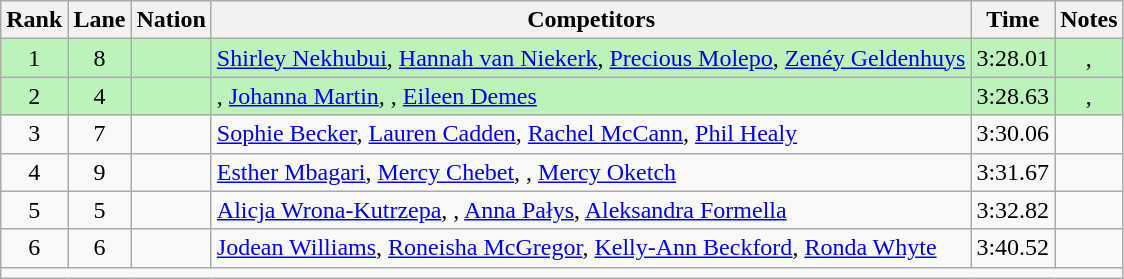<table class="wikitable sortable" style="text-align:center">
<tr>
<th scope="col" style="width: 10px;">Rank</th>
<th scope="col" style="width: 10px;">Lane</th>
<th scope="col">Nation</th>
<th scope="col">Competitors</th>
<th scope="col">Time</th>
<th scope="col">Notes</th>
</tr>
<tr bgcolor="#bbf3bb">
<td>1</td>
<td>8</td>
<td align="left"></td>
<td align="left"><a href='#'>Shirley Nekhubui</a>, <a href='#'>Hannah van Niekerk</a>, <a href='#'>Precious Molepo</a>, <a href='#'>Zenéy Geldenhuys</a></td>
<td>3:28.01</td>
<td>, <strong></strong></td>
</tr>
<tr bgcolor="#bbf3bb">
<td>2</td>
<td>4</td>
<td align="left"></td>
<td align="left">, <a href='#'>Johanna Martin</a>, , <a href='#'>Eileen Demes</a></td>
<td>3:28.63</td>
<td>, </td>
</tr>
<tr>
<td>3</td>
<td>7</td>
<td align="left"></td>
<td align="left"><a href='#'>Sophie Becker</a>, <a href='#'>Lauren Cadden</a>, <a href='#'>Rachel McCann</a>, <a href='#'>Phil Healy</a></td>
<td>3:30.06</td>
<td></td>
</tr>
<tr>
<td>4</td>
<td>9</td>
<td align="left"></td>
<td align="left"><a href='#'>Esther Mbagari</a>, <a href='#'>Mercy Chebet</a>, , <a href='#'>Mercy Oketch</a></td>
<td>3:31.67</td>
<td></td>
</tr>
<tr>
<td>5</td>
<td>5</td>
<td align="left"></td>
<td align="left"><a href='#'>Alicja Wrona-Kutrzepa</a>, , <a href='#'>Anna Pałys</a>, <a href='#'>Aleksandra Formella</a></td>
<td>3:32.82</td>
<td></td>
</tr>
<tr>
<td>6</td>
<td>6</td>
<td align="left"></td>
<td align="left"><a href='#'>Jodean Williams</a>, <a href='#'>Roneisha McGregor</a>, <a href='#'>Kelly-Ann Beckford</a>, <a href='#'>Ronda Whyte</a></td>
<td>3:40.52</td>
<td></td>
</tr>
<tr class="sortbottom">
<td colspan="6"></td>
</tr>
</table>
